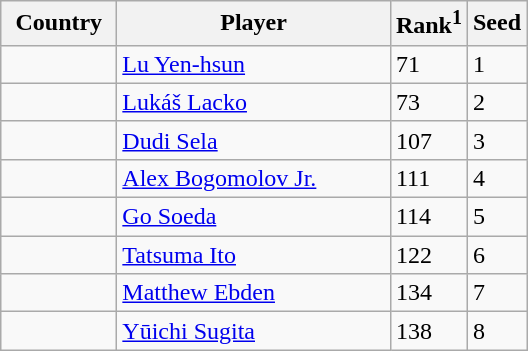<table class="sortable wikitable">
<tr>
<th width="70">Country</th>
<th width="175">Player</th>
<th>Rank<sup>1</sup></th>
<th>Seed</th>
</tr>
<tr>
<td></td>
<td><a href='#'>Lu Yen-hsun</a></td>
<td>71</td>
<td>1</td>
</tr>
<tr>
<td></td>
<td><a href='#'>Lukáš Lacko</a></td>
<td>73</td>
<td>2</td>
</tr>
<tr>
<td></td>
<td><a href='#'>Dudi Sela</a></td>
<td>107</td>
<td>3</td>
</tr>
<tr>
<td></td>
<td><a href='#'>Alex Bogomolov Jr.</a></td>
<td>111</td>
<td>4</td>
</tr>
<tr>
<td></td>
<td><a href='#'>Go Soeda</a></td>
<td>114</td>
<td>5</td>
</tr>
<tr>
<td></td>
<td><a href='#'>Tatsuma Ito</a></td>
<td>122</td>
<td>6</td>
</tr>
<tr>
<td></td>
<td><a href='#'>Matthew Ebden</a></td>
<td>134</td>
<td>7</td>
</tr>
<tr>
<td></td>
<td><a href='#'>Yūichi Sugita</a></td>
<td>138</td>
<td>8</td>
</tr>
</table>
